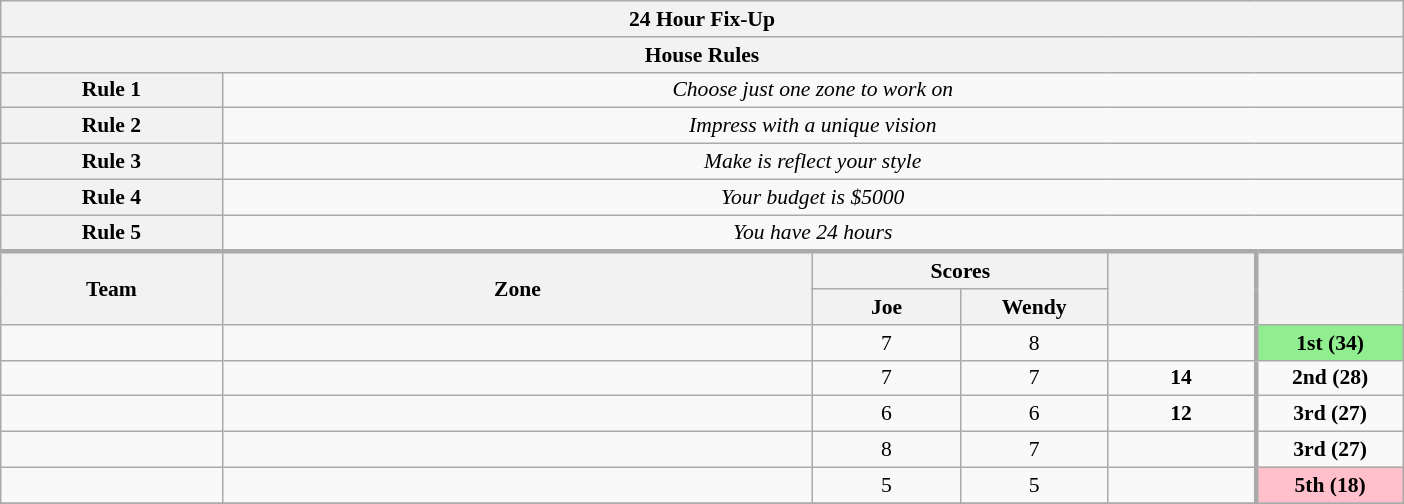<table class="wikitable plainrowheaders" style="text-align:center; font-size:90%; width:65em;">
<tr>
<th colspan="7" >24 Hour Fix-Up</th>
</tr>
<tr>
<th colspan="7">House Rules</th>
</tr>
<tr>
<th>Rule 1</th>
<td colspan="6"><em>Choose just one zone to work on</em></td>
</tr>
<tr>
<th>Rule 2</th>
<td colspan="6"><em>Impress with a unique vision</em></td>
</tr>
<tr>
<th>Rule 3</th>
<td colspan="6"><em>Make is reflect your style</em></td>
</tr>
<tr>
<th>Rule 4</th>
<td colspan="6"><em>Your budget is $5000</em></td>
</tr>
<tr>
<th>Rule 5</th>
<td colspan="6"><em>You have 24 hours</em></td>
</tr>
<tr style="border-top:3px solid #aaa;">
<th rowspan="2">Team</th>
<th rowspan="2" style="width:40%;">Zone</th>
<th colspan="2" style="width:40%;">Scores</th>
<th rowspan="2" style="width:10%;"></th>
<th rowspan="2" style="width:10%; border-left:3px solid #aaa;"></th>
</tr>
<tr>
<th style="width:10%;">Joe</th>
<th style="width:10%;">Wendy</th>
</tr>
<tr>
<td style="width:15%;"></td>
<td></td>
<td>7</td>
<td>8</td>
<td></td>
<td style="border-left:3px solid #aaa;" bgcolor="lightgreen"><strong>1st (34)</strong></td>
</tr>
<tr>
<td style="width:15%;"></td>
<td></td>
<td>7</td>
<td>7</td>
<td><strong>14</strong></td>
<td style="border-left:3px solid #aaa;"><strong>2nd (28)</strong></td>
</tr>
<tr>
<td style="width:15%;"></td>
<td></td>
<td>6</td>
<td>6</td>
<td><strong>12</strong></td>
<td style="border-left:3px solid #aaa;"><strong>3rd (27)</strong></td>
</tr>
<tr>
<td style="width:15%;"></td>
<td></td>
<td>8</td>
<td>7</td>
<td></td>
<td style="border-left:3px solid #aaa;"><strong>3rd (27)</strong></td>
</tr>
<tr>
<td style="width:15%;"></td>
<td></td>
<td>5</td>
<td>5</td>
<td></td>
<td style="border-left:3px solid #aaa;" bgcolor="pink"><strong>5th (18)</strong></td>
</tr>
<tr>
</tr>
</table>
